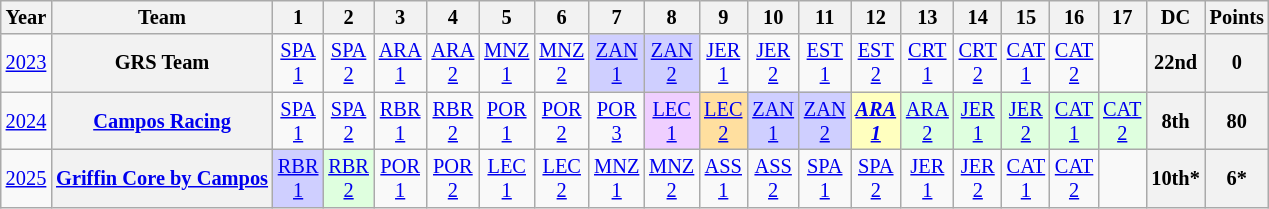<table class="wikitable" style="text-align:center; font-size:85%">
<tr>
<th>Year</th>
<th>Team</th>
<th>1</th>
<th>2</th>
<th>3</th>
<th>4</th>
<th>5</th>
<th>6</th>
<th>7</th>
<th>8</th>
<th>9</th>
<th>10</th>
<th>11</th>
<th>12</th>
<th>13</th>
<th>14</th>
<th>15</th>
<th>16</th>
<th>17</th>
<th>DC</th>
<th>Points</th>
</tr>
<tr>
<td><a href='#'>2023</a></td>
<th nowrap>GRS Team</th>
<td style="background:#"><a href='#'>SPA<br>1</a></td>
<td style="background:#"><a href='#'>SPA<br>2</a></td>
<td style="background:#"><a href='#'>ARA<br>1</a></td>
<td style="background:#"><a href='#'>ARA<br>2</a></td>
<td style="background:#"><a href='#'>MNZ<br>1</a></td>
<td style="background:#"><a href='#'>MNZ<br>2</a></td>
<td style="background:#CFCFFF"><a href='#'>ZAN<br>1</a><br></td>
<td style="background:#CFCFFF"><a href='#'>ZAN<br>2</a><br></td>
<td style="background:#"><a href='#'>JER<br>1</a></td>
<td style="background:#"><a href='#'>JER<br>2</a></td>
<td style="background:#"><a href='#'>EST<br>1</a></td>
<td style="background:#"><a href='#'>EST<br>2</a></td>
<td style="background:#"><a href='#'>CRT<br>1</a></td>
<td style="background:#"><a href='#'>CRT<br>2</a></td>
<td style="background:#"><a href='#'>CAT<br>1</a></td>
<td style="background:#"><a href='#'>CAT<br>2</a></td>
<td></td>
<th>22nd</th>
<th>0</th>
</tr>
<tr>
<td><a href='#'>2024</a></td>
<th nowrap><a href='#'>Campos Racing</a></th>
<td style="background:#;"><a href='#'>SPA<br>1</a></td>
<td style="background:#;"><a href='#'>SPA<br>2</a></td>
<td style="background:#;"><a href='#'>RBR<br>1</a></td>
<td style="background:#;"><a href='#'>RBR<br>2</a></td>
<td style="background:#;"><a href='#'>POR<br>1</a></td>
<td style="background:#;"><a href='#'>POR<br>2</a></td>
<td style="background:#;"><a href='#'>POR<br>3</a></td>
<td style="background:#EFCFFF;"><a href='#'>LEC<br>1</a><br></td>
<td style="background:#FFDF9F;"><a href='#'>LEC<br>2</a><br></td>
<td style="background:#CFCFFF;"><a href='#'>ZAN<br>1</a><br></td>
<td style="background:#CFCFFF;"><a href='#'>ZAN<br>2</a><br></td>
<td style="background:#FFFFBF;"><strong><em><a href='#'>ARA<br>1</a></em></strong><br></td>
<td style="background:#DFFFDF;"><a href='#'>ARA<br>2</a><br></td>
<td style="background:#DFFFDF;"><a href='#'>JER<br>1</a><br></td>
<td style="background:#DFFFDF;"><a href='#'>JER<br>2</a><br></td>
<td style="background:#DFFFDF;"><a href='#'>CAT<br>1</a><br></td>
<td style="background:#DFFFDF;"><a href='#'>CAT<br>2</a><br></td>
<th>8th</th>
<th>80</th>
</tr>
<tr>
<td><a href='#'>2025</a></td>
<th nowrap><a href='#'>Griffin Core by Campos</a></th>
<td style="background:#CFCFFF;"><a href='#'>RBR<br>1</a><br></td>
<td style="background:#DFFFDF;"><a href='#'>RBR<br>2</a><br></td>
<td style="background:#;"><a href='#'>POR<br>1</a><br></td>
<td style="background:#;"><a href='#'>POR<br>2</a><br></td>
<td style="background:#;"><a href='#'>LEC<br>1</a><br></td>
<td style="background:#;"><a href='#'>LEC<br>2</a><br></td>
<td style="background:#;"><a href='#'>MNZ<br>1</a><br></td>
<td style="background:#;"><a href='#'>MNZ<br>2</a><br></td>
<td style="background:#;"><a href='#'>ASS<br>1</a><br></td>
<td style="background:#;"><a href='#'>ASS<br>2</a><br></td>
<td style="background:#;"><a href='#'>SPA<br>1</a><br></td>
<td style="background:#;"><a href='#'>SPA<br>2</a><br></td>
<td style="background:#;"><a href='#'>JER<br>1</a><br></td>
<td style="background:#;"><a href='#'>JER<br>2</a><br></td>
<td style="background:#;"><a href='#'>CAT<br>1</a><br></td>
<td style="background:#;"><a href='#'>CAT<br>2</a><br></td>
<td></td>
<th>10th*</th>
<th>6*</th>
</tr>
</table>
